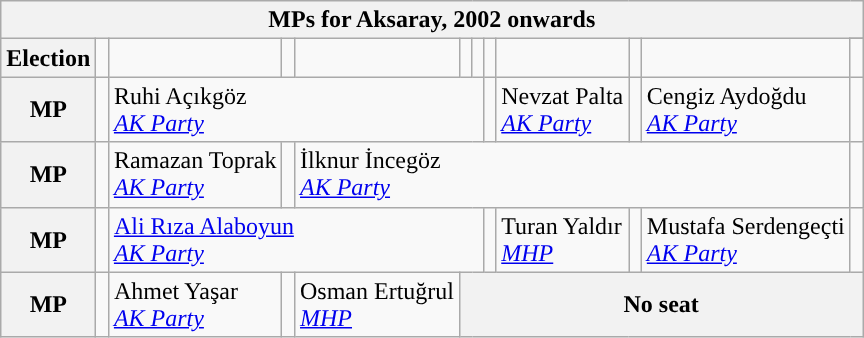<table class="wikitable">
<tr>
<th colspan = 12>MPs for Aksaray, 2002 onwards</th>
</tr>
<tr>
<th rowspan = 2>Election</th>
<td rowspan="2" style="width:1px;"></td>
<td rowspan = 2></td>
<td rowspan="2" style="width:1px;"></td>
<td rowspan = 2></td>
<td rowspan="2" style="width:1px;"></td>
<td rowspan = 2></td>
<td rowspan="2" style="width:1px;"></td>
<td rowspan = 2></td>
<td rowspan="2" style="width:1px;"></td>
<td rowspan = 2></td>
</tr>
<tr>
<td></td>
</tr>
<tr>
<th>MP</th>
<td width=1px style="background-color: "></td>
<td colspan = 5>Ruhi Açıkgöz<br><em><a href='#'>AK Party</a></em></td>
<td width=1px style="background-color: "></td>
<td colspan = 1>Nevzat Palta<br><em><a href='#'>AK Party</a></em></td>
<td width=1px style="background-color: "></td>
<td colspan = 1>Cengiz Aydoğdu<br><em><a href='#'>AK Party</a></em></td>
<td width=1px style="background-color: "></td>
</tr>
<tr>
<th>MP</th>
<td width=1px style="background-color: "></td>
<td colspan = 1>Ramazan Toprak<br><em><a href='#'>AK Party</a></em></td>
<td width=1px style="background-color: "></td>
<td colspan = 7>İlknur İncegöz<br><em><a href='#'>AK Party</a></em></td>
<td width=1px style="background-color: "></td>
</tr>
<tr>
<th>MP</th>
<td width=1px style="background-color: "></td>
<td colspan = 5><a href='#'>Ali Rıza Alaboyun</a><br><em><a href='#'>AK Party</a></em></td>
<td width=1px style="background-color: "></td>
<td colspan = 1>Turan Yaldır<br><em><a href='#'>MHP</a></em></td>
<td width=1px style="background-color: "></td>
<td colspan = 1>Mustafa Serdengeçti<br><em><a href='#'>AK Party</a></em></td>
<td width=1px style="background-color: "></td>
</tr>
<tr>
<th>MP</th>
<td width=1px style="background-color: "></td>
<td colspan = 1>Ahmet Yaşar<br><em><a href='#'>AK Party</a></em></td>
<td width=1px style="background-color: "></td>
<td colspan = 1>Osman Ertuğrul<br><em><a href='#'>MHP</a></em></td>
<th colspan = 7>No seat</th>
</tr>
</table>
